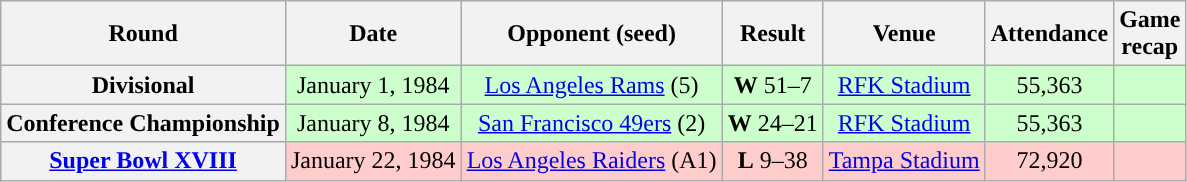<table class="wikitable" style="text-align:center">
<tr>
<th>Round</th>
<th>Date</th>
<th>Opponent (seed)</th>
<th>Result</th>
<th>Venue</th>
<th>Attendance</th>
<th>Game<br>recap</th>
</tr>
<tr style="background:#cfc">
<th>Divisional</th>
<td>January 1, 1984</td>
<td><a href='#'>Los Angeles Rams</a> (5)</td>
<td><strong>W</strong> 51–7</td>
<td><a href='#'>RFK Stadium</a></td>
<td>55,363</td>
<td></td>
</tr>
<tr style="background:#cfc">
<th>Conference Championship</th>
<td>January 8, 1984</td>
<td><a href='#'>San Francisco 49ers</a> (2)</td>
<td><strong>W</strong> 24–21</td>
<td><a href='#'>RFK Stadium</a></td>
<td>55,363</td>
<td></td>
</tr>
<tr style="background:#fcc">
<th><a href='#'>Super Bowl XVIII</a></th>
<td>January 22, 1984</td>
<td><a href='#'>Los Angeles Raiders</a> (A1)</td>
<td><strong>L</strong> 9–38</td>
<td><a href='#'>Tampa Stadium</a></td>
<td>72,920</td>
<td></td>
</tr>
</table>
